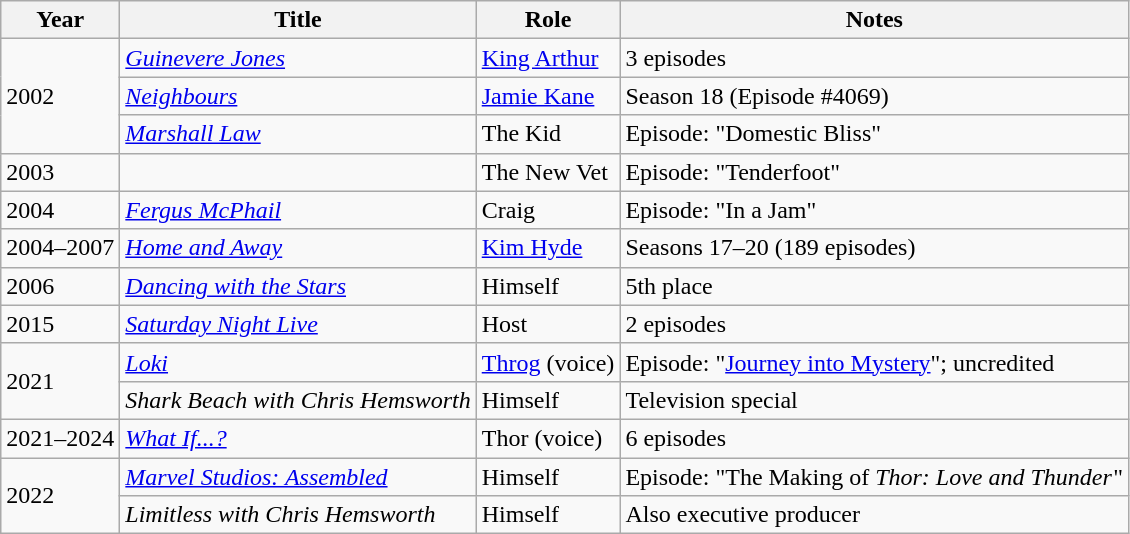<table class="wikitable sortable">
<tr>
<th>Year</th>
<th>Title</th>
<th>Role</th>
<th class="unsortable">Notes</th>
</tr>
<tr>
<td rowspan="3">2002</td>
<td><em><a href='#'>Guinevere Jones</a></em></td>
<td><a href='#'>King Arthur</a></td>
<td>3 episodes</td>
</tr>
<tr>
<td><em><a href='#'>Neighbours</a></em></td>
<td><a href='#'>Jamie Kane</a></td>
<td>Season 18 (Episode #4069)</td>
</tr>
<tr>
<td><em><a href='#'>Marshall Law</a></em></td>
<td>The Kid</td>
<td>Episode: "Domestic Bliss"</td>
</tr>
<tr>
<td>2003</td>
<td><em></em></td>
<td>The New Vet</td>
<td>Episode: "Tenderfoot"</td>
</tr>
<tr>
<td>2004</td>
<td><em><a href='#'>Fergus McPhail</a></em></td>
<td>Craig</td>
<td>Episode: "In a Jam"</td>
</tr>
<tr>
<td>2004–2007</td>
<td><em><a href='#'>Home and Away</a></em></td>
<td><a href='#'>Kim Hyde</a></td>
<td>Seasons 17–20 (189 episodes)</td>
</tr>
<tr>
<td>2006</td>
<td><em><a href='#'>Dancing with the Stars</a></em></td>
<td>Himself</td>
<td>5th place</td>
</tr>
<tr>
<td>2015</td>
<td><em><a href='#'>Saturday Night Live</a></em></td>
<td>Host</td>
<td>2 episodes</td>
</tr>
<tr>
<td rowspan="2">2021</td>
<td><em><a href='#'>Loki</a></em></td>
<td><a href='#'>Throg</a> (voice)</td>
<td>Episode: "<a href='#'>Journey into Mystery</a>"; uncredited</td>
</tr>
<tr>
<td><em>Shark Beach with Chris Hemsworth</em></td>
<td>Himself</td>
<td>Television special</td>
</tr>
<tr>
<td>2021–2024</td>
<td><em><a href='#'>What If...?</a></em></td>
<td>Thor (voice)</td>
<td>6 episodes</td>
</tr>
<tr>
<td rowspan=2>2022</td>
<td><em><a href='#'>Marvel Studios: Assembled</a></em></td>
<td>Himself</td>
<td>Episode: "The Making of <em>Thor: Love and Thunder</em> "</td>
</tr>
<tr>
<td><em>Limitless with Chris Hemsworth</em></td>
<td>Himself</td>
<td>Also executive producer</td>
</tr>
</table>
